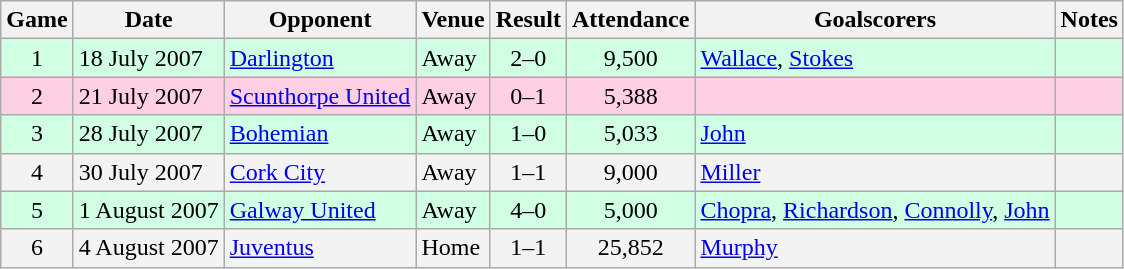<table class="wikitable">
<tr>
<th>Game</th>
<th>Date</th>
<th>Opponent</th>
<th>Venue</th>
<th>Result</th>
<th>Attendance</th>
<th>Goalscorers</th>
<th>Notes</th>
</tr>
<tr bgcolor="#d0ffe3">
<td align="center">1</td>
<td>18 July 2007</td>
<td><a href='#'>Darlington</a></td>
<td>Away</td>
<td align="center">2–0</td>
<td align="center">9,500</td>
<td><a href='#'>Wallace</a>, <a href='#'>Stokes</a></td>
<td></td>
</tr>
<tr bgcolor="#ffd0e3">
<td align="center">2</td>
<td>21 July 2007</td>
<td><a href='#'>Scunthorpe United</a></td>
<td>Away</td>
<td align="center">0–1</td>
<td align="center">5,388</td>
<td></td>
<td></td>
</tr>
<tr bgcolor="#d0ffe3">
<td align="center">3</td>
<td>28 July 2007</td>
<td><a href='#'>Bohemian</a></td>
<td>Away</td>
<td align="center">1–0</td>
<td align="center">5,033</td>
<td><a href='#'>John</a></td>
<td></td>
</tr>
<tr bgcolor="#f3f3f3">
<td align="center">4</td>
<td>30 July 2007</td>
<td><a href='#'>Cork City</a></td>
<td>Away</td>
<td align="center">1–1</td>
<td align="center">9,000</td>
<td><a href='#'>Miller</a></td>
<td></td>
</tr>
<tr bgcolor="#d0ffe3">
<td align="center">5</td>
<td>1 August 2007</td>
<td><a href='#'>Galway United</a></td>
<td>Away</td>
<td align="center">4–0</td>
<td align="center">5,000</td>
<td><a href='#'>Chopra</a>, <a href='#'>Richardson</a>, <a href='#'>Connolly</a>, <a href='#'>John</a></td>
<td></td>
</tr>
<tr bgcolor="#f3f3f3">
<td align="center">6</td>
<td>4 August 2007</td>
<td><a href='#'>Juventus</a></td>
<td>Home</td>
<td align="center">1–1</td>
<td align="center">25,852</td>
<td><a href='#'>Murphy</a></td>
<td></td>
</tr>
</table>
